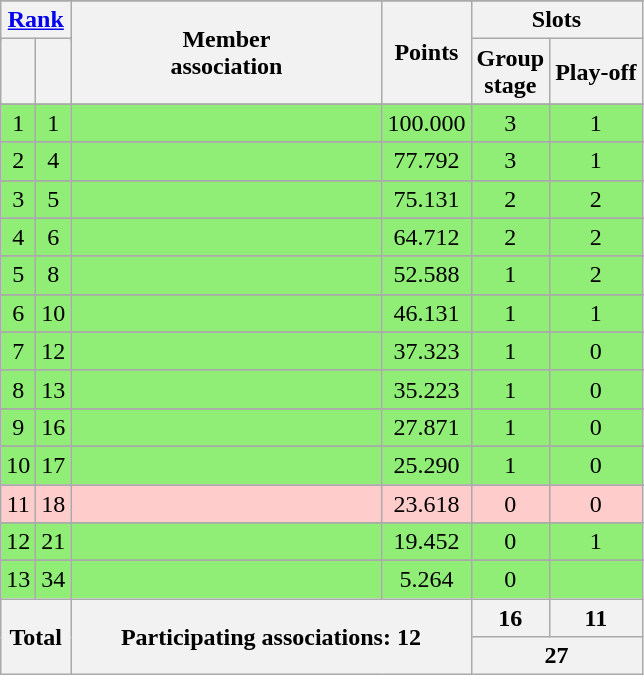<table class="wikitable" style="text-align:center">
<tr>
</tr>
<tr>
<th colspan=2 rowspan=2><a href='#'>Rank</a></th>
<th rowspan=3 width=200>Member<br>association</th>
<th rowspan=3>Points</th>
<th colspan=4>Slots</th>
</tr>
<tr>
<th rowspan=2>Group<br>stage</th>
<th rowspan=2>Play-off</th>
</tr>
<tr>
<th></th>
<th></th>
</tr>
<tr>
</tr>
<tr>
</tr>
<tr bgcolor=#90ee77>
<td>1</td>
<td>1</td>
<td align=left></td>
<td>100.000</td>
<td>3</td>
<td>1</td>
</tr>
<tr>
</tr>
<tr bgcolor=#90ee77>
<td>2</td>
<td>4</td>
<td align=left></td>
<td>77.792</td>
<td>3</td>
<td>1</td>
</tr>
<tr>
</tr>
<tr bgcolor=#90ee77>
<td>3</td>
<td>5</td>
<td align=left></td>
<td>75.131</td>
<td>2</td>
<td>2</td>
</tr>
<tr>
</tr>
<tr bgcolor=#90ee77>
<td>4</td>
<td>6</td>
<td align=left></td>
<td>64.712</td>
<td>2</td>
<td>2</td>
</tr>
<tr>
</tr>
<tr bgcolor=#90ee77>
<td>5</td>
<td>8</td>
<td align=left></td>
<td>52.588</td>
<td>1</td>
<td>2</td>
</tr>
<tr>
</tr>
<tr bgcolor=#90ee77>
<td>6</td>
<td>10</td>
<td align=left></td>
<td>46.131</td>
<td>1</td>
<td>1</td>
</tr>
<tr>
</tr>
<tr bgcolor=#90ee77>
<td>7</td>
<td>12</td>
<td align=left></td>
<td>37.323</td>
<td>1</td>
<td>0</td>
</tr>
<tr>
</tr>
<tr bgcolor=#90ee77>
<td>8</td>
<td>13</td>
<td align=left></td>
<td>35.223</td>
<td>1</td>
<td>0</td>
</tr>
<tr>
</tr>
<tr bgcolor=#90ee77>
<td>9</td>
<td>16</td>
<td align=left></td>
<td>27.871</td>
<td>1</td>
<td>0</td>
</tr>
<tr>
</tr>
<tr bgcolor=#90ee77>
<td>10</td>
<td>17</td>
<td align=left></td>
<td>25.290</td>
<td>1</td>
<td>0</td>
</tr>
<tr>
</tr>
<tr bgcolor=#ffcccc>
<td>11</td>
<td>18</td>
<td align=left></td>
<td>23.618</td>
<td>0</td>
<td>0</td>
</tr>
<tr>
</tr>
<tr bgcolor=#90ee77>
<td>12</td>
<td>21</td>
<td align=left></td>
<td>19.452</td>
<td>0</td>
<td>1</td>
</tr>
<tr>
</tr>
<tr bgcolor=#90ee77>
<td>13</td>
<td>34</td>
<td align=left></td>
<td>5.264</td>
<td>0</td>
<td></td>
</tr>
<tr>
<th colspan=2 rowspan=2>Total</th>
<th colspan=2 rowspan=2>Participating associations: 12</th>
<th>16</th>
<th>11</th>
</tr>
<tr>
<th colspan=3>27</th>
</tr>
</table>
